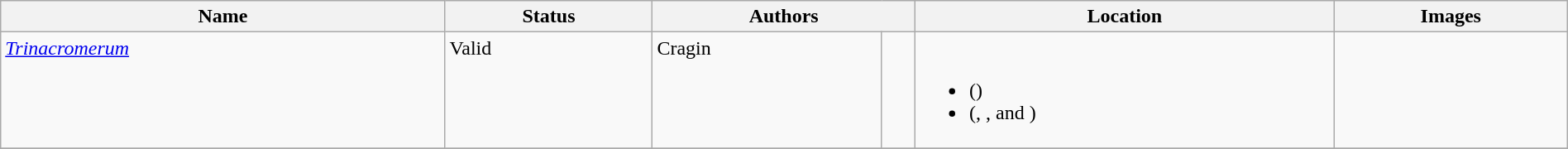<table class="wikitable sortable" align="center" width="100%">
<tr>
<th>Name</th>
<th>Status</th>
<th colspan="2">Authors</th>
<th>Location</th>
<th>Images</th>
</tr>
<tr valign=top>
<td><em><a href='#'>Trinacromerum</a></em></td>
<td>Valid</td>
<td>Cragin</td>
<td></td>
<td><br><ul><li> ()</li><li> (, ,  and  )</li></ul></td>
<td></td>
</tr>
<tr>
</tr>
</table>
